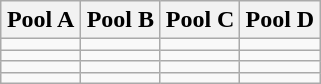<table class="wikitable">
<tr>
<th width=25%>Pool A</th>
<th width=25%>Pool B</th>
<th width=25%>Pool C</th>
<th width=25%>Pool D</th>
</tr>
<tr>
<td></td>
<td></td>
<td></td>
<td></td>
</tr>
<tr>
<td></td>
<td></td>
<td></td>
<td></td>
</tr>
<tr>
<td></td>
<td></td>
<td></td>
<td></td>
</tr>
<tr>
<td></td>
<td></td>
<td></td>
<td></td>
</tr>
</table>
